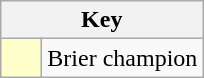<table class="wikitable" style="text-align: center;">
<tr>
<th colspan=2>Key</th>
</tr>
<tr>
<td style="background:#ffffcc; width:20px;"></td>
<td align=left>Brier champion</td>
</tr>
</table>
